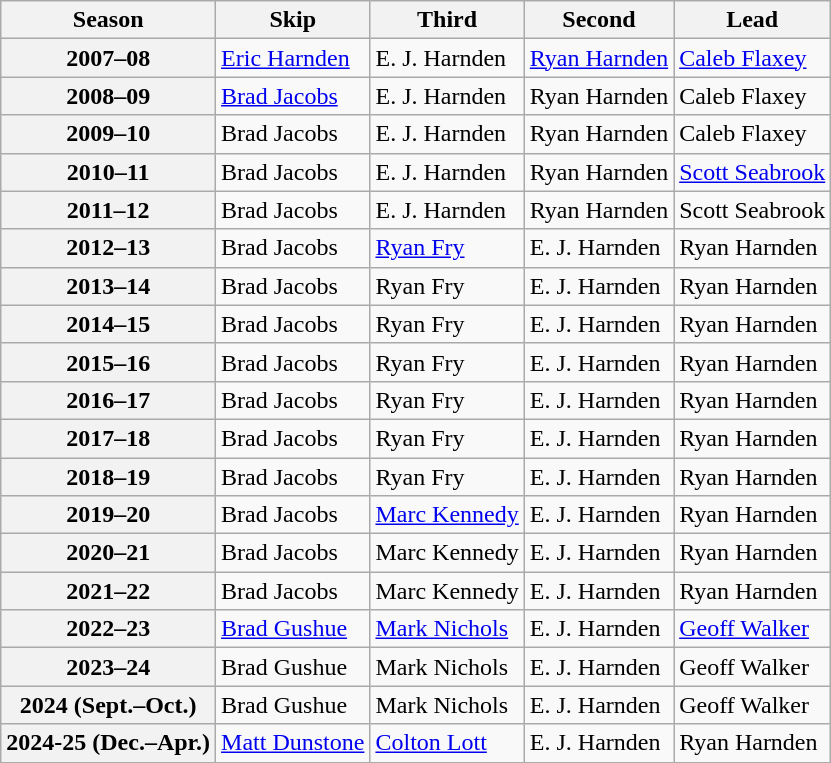<table class="wikitable">
<tr>
<th scope="col">Season</th>
<th scope="col">Skip</th>
<th scope="col">Third</th>
<th scope="col">Second</th>
<th scope="col">Lead</th>
</tr>
<tr>
<th scope="row">2007–08</th>
<td><a href='#'>Eric Harnden</a></td>
<td>E. J. Harnden</td>
<td><a href='#'>Ryan Harnden</a></td>
<td><a href='#'>Caleb Flaxey</a></td>
</tr>
<tr>
<th scope="row">2008–09</th>
<td><a href='#'>Brad Jacobs</a></td>
<td>E. J. Harnden</td>
<td>Ryan Harnden</td>
<td>Caleb Flaxey</td>
</tr>
<tr>
<th scope="row">2009–10</th>
<td>Brad Jacobs</td>
<td>E. J. Harnden</td>
<td>Ryan Harnden</td>
<td>Caleb Flaxey</td>
</tr>
<tr>
<th scope="row">2010–11</th>
<td>Brad Jacobs</td>
<td>E. J. Harnden</td>
<td>Ryan Harnden</td>
<td><a href='#'>Scott Seabrook</a></td>
</tr>
<tr>
<th scope="row">2011–12</th>
<td>Brad Jacobs</td>
<td>E. J. Harnden</td>
<td>Ryan Harnden</td>
<td>Scott Seabrook</td>
</tr>
<tr>
<th scope="row">2012–13</th>
<td>Brad Jacobs</td>
<td><a href='#'>Ryan Fry</a></td>
<td>E. J. Harnden</td>
<td>Ryan Harnden</td>
</tr>
<tr>
<th scope="row">2013–14</th>
<td>Brad Jacobs</td>
<td>Ryan Fry</td>
<td>E. J. Harnden</td>
<td>Ryan Harnden</td>
</tr>
<tr>
<th scope="row">2014–15</th>
<td>Brad Jacobs</td>
<td>Ryan Fry</td>
<td>E. J. Harnden</td>
<td>Ryan Harnden</td>
</tr>
<tr>
<th scope="row">2015–16</th>
<td>Brad Jacobs</td>
<td>Ryan Fry</td>
<td>E. J. Harnden</td>
<td>Ryan Harnden</td>
</tr>
<tr>
<th scope="row">2016–17</th>
<td>Brad Jacobs</td>
<td>Ryan Fry</td>
<td>E. J. Harnden</td>
<td>Ryan Harnden</td>
</tr>
<tr>
<th scope="row">2017–18</th>
<td>Brad Jacobs</td>
<td>Ryan Fry</td>
<td>E. J. Harnden</td>
<td>Ryan Harnden</td>
</tr>
<tr>
<th scope="row">2018–19</th>
<td>Brad Jacobs</td>
<td>Ryan Fry</td>
<td>E. J. Harnden</td>
<td>Ryan Harnden</td>
</tr>
<tr>
<th scope="row">2019–20</th>
<td>Brad Jacobs</td>
<td><a href='#'>Marc Kennedy</a></td>
<td>E. J. Harnden</td>
<td>Ryan Harnden</td>
</tr>
<tr>
<th scope="row">2020–21</th>
<td>Brad Jacobs</td>
<td>Marc Kennedy</td>
<td>E. J. Harnden</td>
<td>Ryan Harnden</td>
</tr>
<tr>
<th scope="row">2021–22</th>
<td>Brad Jacobs</td>
<td>Marc Kennedy</td>
<td>E. J. Harnden</td>
<td>Ryan Harnden</td>
</tr>
<tr>
<th scope="row">2022–23</th>
<td><a href='#'>Brad Gushue</a></td>
<td><a href='#'>Mark Nichols</a></td>
<td>E. J. Harnden</td>
<td><a href='#'>Geoff Walker</a></td>
</tr>
<tr>
<th scope="row">2023–24</th>
<td>Brad Gushue</td>
<td>Mark Nichols</td>
<td>E. J. Harnden</td>
<td>Geoff Walker</td>
</tr>
<tr>
<th scope="row">2024 (Sept.–Oct.)</th>
<td>Brad Gushue</td>
<td>Mark Nichols</td>
<td>E. J. Harnden</td>
<td>Geoff Walker</td>
</tr>
<tr>
<th scope="row">2024-25 (Dec.–Apr.)</th>
<td><a href='#'>Matt Dunstone</a></td>
<td><a href='#'>Colton Lott</a></td>
<td>E. J. Harnden</td>
<td>Ryan Harnden</td>
</tr>
</table>
